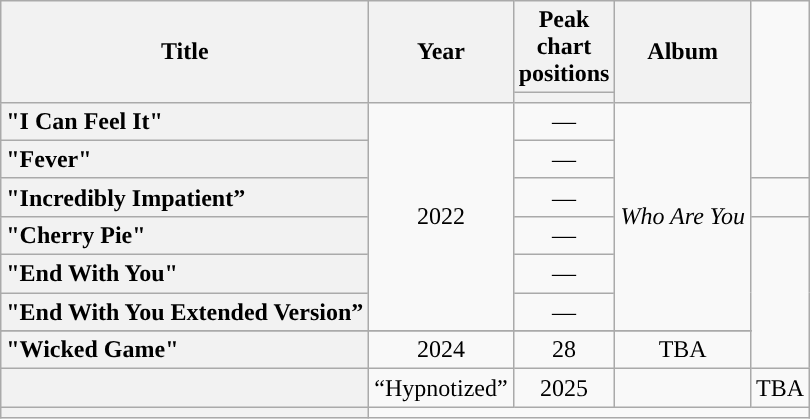<table class="wikitable plainrowheaders" style="text-align:center;">
<tr>
<th rowspan="2" scope="col">Title</th>
<th rowspan="2" scope="col">Year</th>
<th scope="col">Peak chart positions</th>
<th rowspan="2" scope="col">Album</th>
</tr>
<tr style="font-size:smaller;">
<th style="width:50px;"></th>
</tr>
<tr>
<th scope="row"; style="text-align:left;">"I Can Feel It"</th>
<td rowspan="6”">2022</td>
<td>—</td>
<td rowspan="6”"><em>Who Are You</em></td>
</tr>
<tr>
<th scope="row"; style="text-align:left;">"Fever"</th>
<td>—</td>
</tr>
<tr>
<th scope="row"; style="text-align:left;">"Incredibly Impatient”</th>
<td>—</td>
<td></td>
</tr>
<tr>
<th scope="row"; style="text-align:left;">"Cherry Pie"</th>
<td>—</td>
</tr>
<tr>
<th scope="row"; style="text-align:left;">"End With You"</th>
<td>—</td>
</tr>
<tr>
<th scope="row"; style="text-align:left;">"End With You Extended Version”</th>
<td>—</td>
</tr>
<tr>
</tr>
<tr>
<th scope="row"; style="text-align:left;">"Wicked Game"</th>
<td>2024</td>
<td>28</td>
<td>TBA</td>
</tr>
<tr>
<th></th>
<td scope=“row”; style=“text-align:left;”>“Hypnotized”</td>
<td>2025</td>
<td></td>
<td>TBA</td>
</tr>
<tr>
<th></th>
</tr>
</table>
